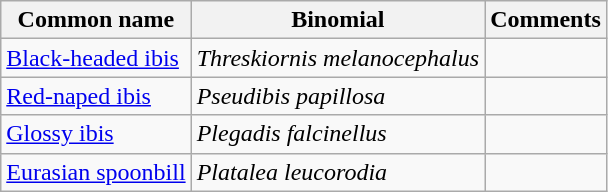<table class="wikitable">
<tr>
<th>Common name</th>
<th>Binomial</th>
<th>Comments</th>
</tr>
<tr>
<td><a href='#'>Black-headed ibis</a></td>
<td><em>Threskiornis melanocephalus</em></td>
<td></td>
</tr>
<tr>
<td><a href='#'>Red-naped ibis</a></td>
<td><em>Pseudibis papillosa</em></td>
<td></td>
</tr>
<tr>
<td><a href='#'>Glossy ibis</a></td>
<td><em>Plegadis falcinellus</em></td>
<td></td>
</tr>
<tr>
<td><a href='#'>Eurasian spoonbill</a></td>
<td><em>Platalea leucorodia</em></td>
<td></td>
</tr>
</table>
